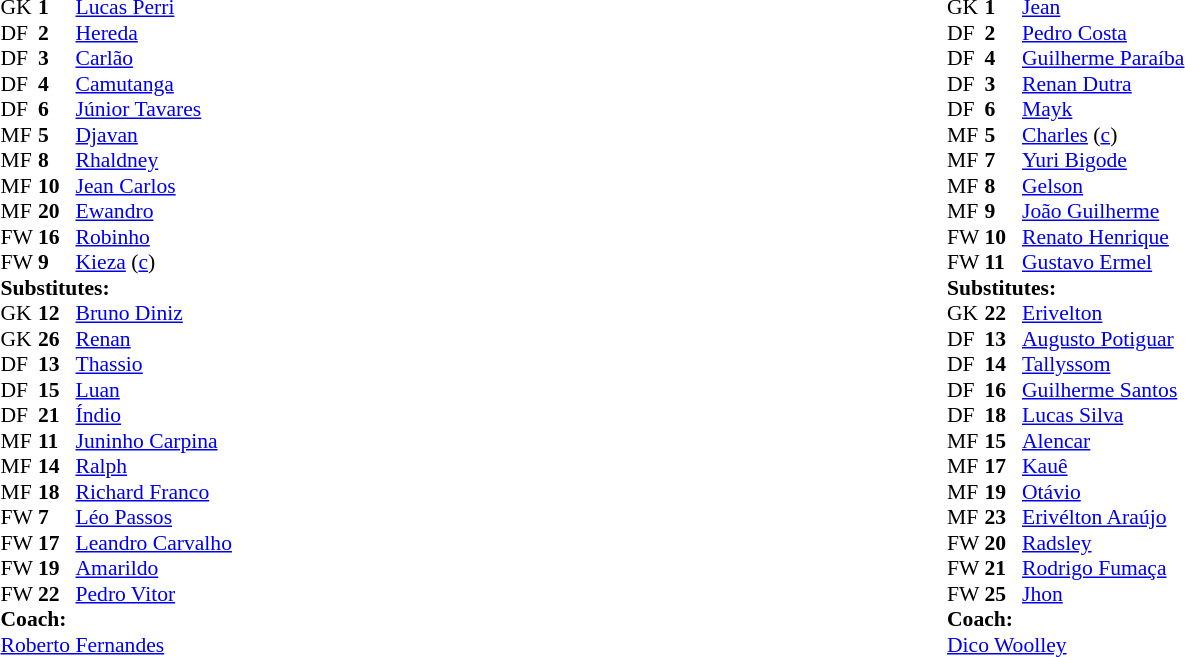<table width="100%">
<tr>
<td vstyle="text-align:top" width="40%"><br><table style="font-size:90%" cellspacing="0" cellpadding="0">
<tr>
<th width=25></th>
<th width=25></th>
</tr>
<tr>
<td>GK</td>
<td><strong>1</strong></td>
<td> <a href='#'>Lucas Perri</a></td>
</tr>
<tr>
<td>DF</td>
<td><strong>2</strong></td>
<td> <a href='#'>Hereda</a></td>
</tr>
<tr>
<td>DF</td>
<td><strong>3</strong></td>
<td> <a href='#'>Carlão</a></td>
</tr>
<tr>
<td>DF</td>
<td><strong>4</strong></td>
<td> <a href='#'>Camutanga</a></td>
</tr>
<tr>
<td>DF</td>
<td><strong>6</strong></td>
<td> <a href='#'>Júnior Tavares</a></td>
<td></td>
</tr>
<tr>
<td>MF</td>
<td><strong>5</strong></td>
<td> <a href='#'>Djavan</a></td>
<td></td>
<td></td>
</tr>
<tr>
<td>MF</td>
<td><strong>8</strong></td>
<td> <a href='#'>Rhaldney</a></td>
<td></td>
</tr>
<tr>
<td>MF</td>
<td><strong>10</strong></td>
<td> <a href='#'>Jean Carlos</a></td>
<td></td>
</tr>
<tr>
<td>MF</td>
<td><strong>20</strong></td>
<td> <a href='#'>Ewandro</a></td>
<td></td>
<td></td>
</tr>
<tr>
<td>FW</td>
<td><strong>16</strong></td>
<td> <a href='#'>Robinho</a></td>
<td></td>
<td></td>
</tr>
<tr>
<td>FW</td>
<td><strong>9</strong></td>
<td> <a href='#'>Kieza</a> (<a href='#'>c</a>)</td>
<td></td>
</tr>
<tr>
<td colspan=3><strong>Substitutes:</strong></td>
</tr>
<tr>
<td>GK</td>
<td><strong>12</strong></td>
<td> <a href='#'>Bruno Diniz</a></td>
</tr>
<tr>
<td>GK</td>
<td><strong>26</strong></td>
<td> <a href='#'>Renan</a></td>
</tr>
<tr>
<td>DF</td>
<td><strong>13</strong></td>
<td> <a href='#'>Thassio</a></td>
</tr>
<tr>
<td>DF</td>
<td><strong>15</strong></td>
<td> <a href='#'>Luan</a></td>
</tr>
<tr>
<td>DF</td>
<td><strong>21</strong></td>
<td> <a href='#'>Índio</a></td>
</tr>
<tr>
<td>MF</td>
<td><strong>11</strong></td>
<td> <a href='#'>Juninho Carpina</a></td>
</tr>
<tr>
<td>MF</td>
<td><strong>14</strong></td>
<td> <a href='#'>Ralph</a></td>
</tr>
<tr>
<td>MF</td>
<td><strong>18</strong></td>
<td> <a href='#'>Richard Franco</a></td>
</tr>
<tr>
<td>FW</td>
<td><strong>7</strong></td>
<td> <a href='#'>Léo Passos</a></td>
<td></td>
<td></td>
</tr>
<tr>
<td>FW</td>
<td><strong>17</strong></td>
<td> <a href='#'>Leandro Carvalho</a></td>
<td></td>
<td></td>
</tr>
<tr>
<td>FW</td>
<td><strong>19</strong></td>
<td> <a href='#'>Amarildo</a></td>
</tr>
<tr>
<td>FW</td>
<td><strong>22</strong></td>
<td> <a href='#'>Pedro Vitor</a></td>
<td></td>
<td></td>
</tr>
<tr>
<td colspan=3><strong>Coach:</strong></td>
</tr>
<tr>
<td colspan=4> <a href='#'>Roberto Fernandes</a></td>
</tr>
</table>
</td>
<td vstyle="text-align:top" width="40%"><br><table style="font-size:90%" cellspacing="0" cellpadding="0">
<tr>
<th width=25></th>
<th width=25></th>
</tr>
<tr>
<td>GK</td>
<td><strong>1</strong></td>
<td> <a href='#'>Jean</a></td>
<td></td>
</tr>
<tr>
<td>DF</td>
<td><strong>2</strong></td>
<td> <a href='#'>Pedro Costa</a></td>
<td></td>
</tr>
<tr>
<td>DF</td>
<td><strong>4</strong></td>
<td> <a href='#'>Guilherme Paraíba</a></td>
</tr>
<tr>
<td>DF</td>
<td><strong>3</strong></td>
<td> <a href='#'>Renan Dutra</a></td>
</tr>
<tr>
<td>DF</td>
<td><strong>6</strong></td>
<td> <a href='#'>Mayk</a></td>
</tr>
<tr>
<td>MF</td>
<td><strong>5</strong></td>
<td> <a href='#'>Charles</a> (<a href='#'>c</a>)</td>
</tr>
<tr>
<td>MF</td>
<td><strong>7</strong></td>
<td> <a href='#'>Yuri Bigode</a></td>
<td></td>
<td></td>
</tr>
<tr>
<td>MF</td>
<td><strong>8</strong></td>
<td> <a href='#'>Gelson</a></td>
<td></td>
<td></td>
</tr>
<tr>
<td>MF</td>
<td><strong>9</strong></td>
<td> <a href='#'>João Guilherme</a></td>
<td></td>
<td></td>
</tr>
<tr>
<td>FW</td>
<td><strong>10</strong></td>
<td> <a href='#'>Renato Henrique</a></td>
<td></td>
<td></td>
</tr>
<tr>
<td>FW</td>
<td><strong>11</strong></td>
<td> <a href='#'>Gustavo Ermel</a></td>
<td></td>
<td></td>
</tr>
<tr>
<td colspan=3><strong>Substitutes:</strong></td>
</tr>
<tr>
<td>GK</td>
<td><strong>22</strong></td>
<td> <a href='#'>Erivelton</a></td>
</tr>
<tr>
<td>DF</td>
<td><strong>13</strong></td>
<td> <a href='#'>Augusto Potiguar</a></td>
</tr>
<tr>
<td>DF</td>
<td><strong>14</strong></td>
<td> <a href='#'>Tallyssom</a></td>
<td></td>
<td></td>
</tr>
<tr>
<td>DF</td>
<td><strong>16</strong></td>
<td> <a href='#'>Guilherme Santos</a></td>
<td></td>
<td></td>
</tr>
<tr>
<td>DF</td>
<td><strong>18</strong></td>
<td> <a href='#'>Lucas Silva</a></td>
<td></td>
<td></td>
</tr>
<tr>
<td>MF</td>
<td><strong>15</strong></td>
<td> <a href='#'>Alencar</a></td>
<td></td>
<td></td>
</tr>
<tr>
<td>MF</td>
<td><strong>17</strong></td>
<td> <a href='#'>Kauê</a></td>
</tr>
<tr>
<td>MF</td>
<td><strong>19</strong></td>
<td> <a href='#'>Otávio</a></td>
</tr>
<tr>
<td>MF</td>
<td><strong>23</strong></td>
<td> <a href='#'>Erivélton Araújo</a></td>
</tr>
<tr>
<td>FW</td>
<td><strong>20</strong></td>
<td> <a href='#'>Radsley</a></td>
<td></td>
<td></td>
</tr>
<tr>
<td>FW</td>
<td><strong>21</strong></td>
<td> <a href='#'>Rodrigo Fumaça</a></td>
</tr>
<tr>
<td>FW</td>
<td><strong>25</strong></td>
<td> <a href='#'>Jhon</a></td>
</tr>
<tr>
<td colspan=3><strong>Coach:</strong></td>
</tr>
<tr>
<td colspan=4> <a href='#'>Dico Woolley</a></td>
<td></td>
</tr>
</table>
</td>
</tr>
</table>
